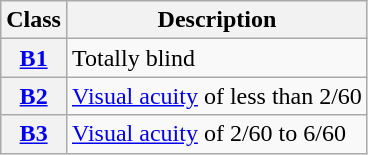<table class="wikitable">
<tr>
<th>Class</th>
<th>Description</th>
</tr>
<tr>
<th><a href='#'>B1</a></th>
<td>Totally blind</td>
</tr>
<tr>
<th><a href='#'>B2</a></th>
<td><a href='#'>Visual acuity</a> of less than 2/60</td>
</tr>
<tr>
<th><a href='#'>B3</a></th>
<td><a href='#'>Visual acuity</a> of 2/60 to 6/60</td>
</tr>
</table>
